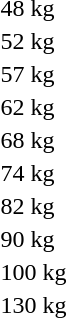<table>
<tr>
<td>48 kg</td>
<td></td>
<td></td>
<td></td>
</tr>
<tr>
<td>52 kg</td>
<td></td>
<td></td>
<td></td>
</tr>
<tr>
<td>57 kg</td>
<td></td>
<td></td>
<td></td>
</tr>
<tr>
<td>62 kg</td>
<td></td>
<td></td>
<td></td>
</tr>
<tr>
<td>68 kg</td>
<td></td>
<td></td>
<td></td>
</tr>
<tr>
<td>74 kg</td>
<td></td>
<td></td>
<td></td>
</tr>
<tr>
<td>82 kg</td>
<td></td>
<td></td>
<td></td>
</tr>
<tr>
<td>90 kg</td>
<td></td>
<td></td>
<td></td>
</tr>
<tr>
<td>100 kg</td>
<td></td>
<td></td>
<td></td>
</tr>
<tr>
<td>130 kg</td>
<td></td>
<td></td>
<td></td>
</tr>
</table>
